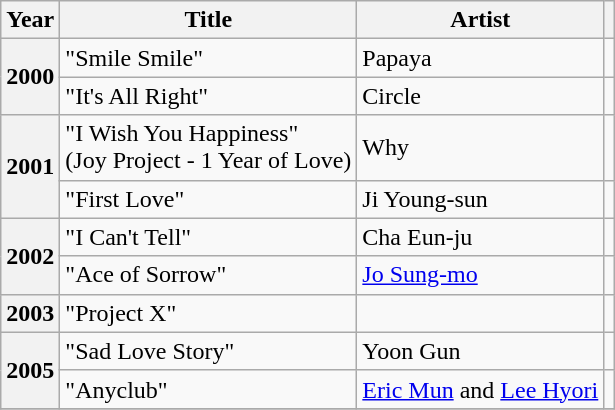<table class="wikitable plainrowheaders sortable">
<tr>
<th scope="col">Year</th>
<th scope="col">Title</th>
<th scope="col">Artist</th>
<th scope="col" class="unsortable"></th>
</tr>
<tr>
<th scope="row" rowspan=2>2000</th>
<td>"Smile Smile"</td>
<td>Papaya</td>
<td></td>
</tr>
<tr>
<td>"It's All Right"</td>
<td>Circle</td>
<td></td>
</tr>
<tr>
<th scope="row" rowspan=2>2001</th>
<td>"I Wish You Happiness" <br> (Joy Project - 1 Year of Love)</td>
<td>Why</td>
<td></td>
</tr>
<tr>
<td>"First Love"</td>
<td>Ji Young-sun</td>
<td style="text-align:center"></td>
</tr>
<tr>
<th scope="row" rowspan=2>2002</th>
<td>"I Can't Tell"</td>
<td>Cha Eun-ju</td>
<td></td>
</tr>
<tr>
<td>"Ace of Sorrow"</td>
<td><a href='#'>Jo Sung-mo</a></td>
<td></td>
</tr>
<tr>
<th scope="row">2003</th>
<td>"Project X"</td>
<td></td>
<td style="text-align:center"></td>
</tr>
<tr>
<th scope="row" rowspan=2>2005</th>
<td>"Sad Love Story"</td>
<td>Yoon Gun</td>
<td></td>
</tr>
<tr>
<td>"Anyclub"</td>
<td><a href='#'>Eric Mun</a> and <a href='#'>Lee Hyori</a></td>
<td></td>
</tr>
<tr>
</tr>
</table>
